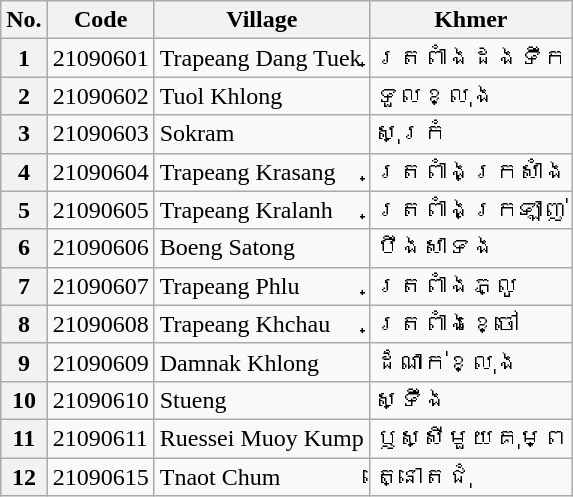<table class="wikitable sortable mw-collapsible">
<tr>
<th>No.</th>
<th>Code</th>
<th>Village</th>
<th>Khmer</th>
</tr>
<tr>
<th>1</th>
<td>21090601</td>
<td>Trapeang Dang Tuek</td>
<td>ត្រពាំងដងទឹក</td>
</tr>
<tr>
<th>2</th>
<td>21090602</td>
<td>Tuol Khlong</td>
<td>ទួលខ្លុង</td>
</tr>
<tr>
<th>3</th>
<td>21090603</td>
<td>Sokram</td>
<td>សុក្រំ</td>
</tr>
<tr>
<th>4</th>
<td>21090604</td>
<td>Trapeang Krasang</td>
<td>ត្រពាំងក្រសាំង</td>
</tr>
<tr>
<th>5</th>
<td>21090605</td>
<td>Trapeang Kralanh</td>
<td>ត្រពាំងក្រឡាញ់</td>
</tr>
<tr>
<th>6</th>
<td>21090606</td>
<td>Boeng Satong</td>
<td>បឹងសាទង</td>
</tr>
<tr>
<th>7</th>
<td>21090607</td>
<td>Trapeang Phlu</td>
<td>ត្រពាំងភ្លូ</td>
</tr>
<tr>
<th>8</th>
<td>21090608</td>
<td>Trapeang Khchau</td>
<td>ត្រពាំងខ្ចៅ</td>
</tr>
<tr>
<th>9</th>
<td>21090609</td>
<td>Damnak Khlong</td>
<td>ដំណាក់ខ្លុង</td>
</tr>
<tr>
<th>10</th>
<td>21090610</td>
<td>Stueng</td>
<td>ស្ទឹង</td>
</tr>
<tr>
<th>11</th>
<td>21090611</td>
<td>Ruessei Muoy Kump</td>
<td>ឫស្សីមួយគុម្ព</td>
</tr>
<tr>
<th>12</th>
<td>21090615</td>
<td>Tnaot Chum</td>
<td>ត្នោតជុំ</td>
</tr>
</table>
